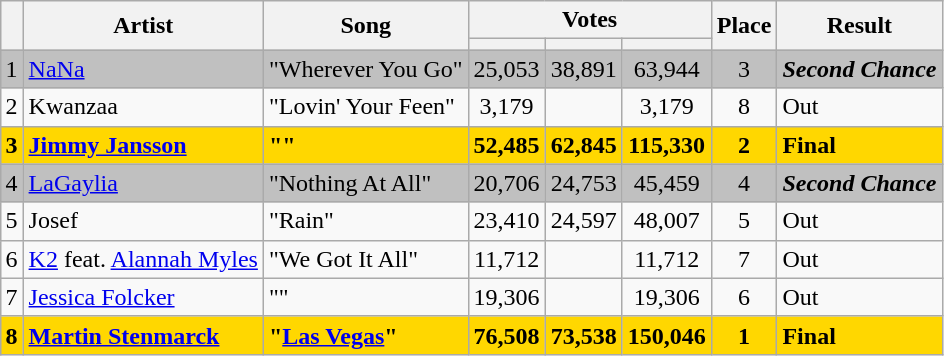<table class="sortable wikitable" style="margin: 1em auto 1em auto; text-align:center;">
<tr>
<th rowspan="2"></th>
<th rowspan="2">Artist</th>
<th rowspan="2">Song</th>
<th colspan="3">Votes</th>
<th rowspan="2">Place</th>
<th rowspan="2" class="unsortable">Result</th>
</tr>
<tr>
<th></th>
<th></th>
<th></th>
</tr>
<tr style="background:silver;">
<td>1</td>
<td align="left"><a href='#'>NaNa</a></td>
<td align="left">"Wherever You Go"</td>
<td>25,053</td>
<td>38,891</td>
<td>63,944</td>
<td>3</td>
<td align="left"><strong><em>Second Chance</em></strong></td>
</tr>
<tr>
<td>2</td>
<td align="left">Kwanzaa</td>
<td align="left">"Lovin' Your Feen"</td>
<td>3,179</td>
<td></td>
<td>3,179</td>
<td>8</td>
<td align="left">Out</td>
</tr>
<tr style="background:gold;">
<td><strong>3</strong></td>
<td align="left"><strong><a href='#'>Jimmy Jansson</a></strong></td>
<td align="left"><strong>""</strong></td>
<td><strong>52,485</strong></td>
<td><strong>62,845</strong></td>
<td><strong>115,330</strong></td>
<td><strong>2</strong></td>
<td align="left"><strong>Final</strong></td>
</tr>
<tr style="background:silver;">
<td>4</td>
<td align="left"><a href='#'>LaGaylia</a></td>
<td align="left">"Nothing At All"</td>
<td>20,706</td>
<td>24,753</td>
<td>45,459</td>
<td>4</td>
<td align="left"><strong><em>Second Chance</em></strong></td>
</tr>
<tr>
<td>5</td>
<td align="left">Josef</td>
<td align="left">"Rain"</td>
<td>23,410</td>
<td>24,597</td>
<td>48,007</td>
<td>5</td>
<td align="left">Out</td>
</tr>
<tr>
<td>6</td>
<td align="left"><a href='#'>K2</a> feat. <a href='#'>Alannah Myles</a></td>
<td align="left">"We Got It All"</td>
<td>11,712</td>
<td></td>
<td>11,712</td>
<td>7</td>
<td align="left">Out</td>
</tr>
<tr>
<td>7</td>
<td align="left"><a href='#'>Jessica Folcker</a></td>
<td align="left">""</td>
<td>19,306</td>
<td></td>
<td>19,306</td>
<td>6</td>
<td align="left">Out</td>
</tr>
<tr style="background:gold;">
<td><strong>8</strong></td>
<td align="left"><strong><a href='#'>Martin Stenmarck</a></strong></td>
<td align="left"><strong>"<a href='#'>Las Vegas</a>"</strong></td>
<td><strong>76,508</strong></td>
<td><strong>73,538</strong></td>
<td><strong>150,046</strong></td>
<td><strong>1</strong></td>
<td align="left"><strong>Final</strong></td>
</tr>
</table>
